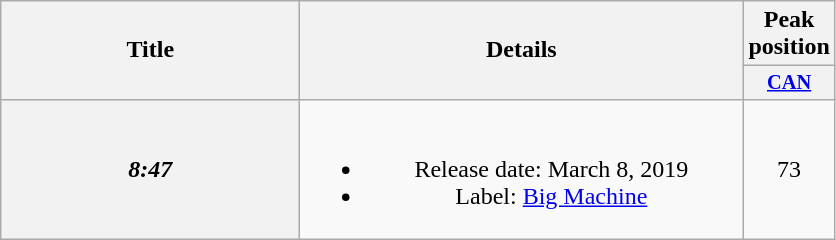<table class="wikitable plainrowheaders" style="text-align:center;">
<tr>
<th rowspan="2" style="width:12em;">Title</th>
<th rowspan="2" style="width:18em;">Details</th>
<th scope="col">Peak position</th>
</tr>
<tr>
<th scope="col" style="width:3em;font-size:85%;"><a href='#'>CAN</a><br></th>
</tr>
<tr>
<th scope="row"><em>8:47</em></th>
<td><br><ul><li>Release date: March 8, 2019</li><li>Label: <a href='#'>Big Machine</a></li></ul></td>
<td>73</td>
</tr>
</table>
